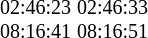<table align="center">
<tr>
<td></td>
<td></td>
</tr>
<tr align="center" style="font-size:smaller;">
<td>02:46:23<br>08:16:41</td>
<td>02:46:33<br>08:16:51</td>
</tr>
</table>
